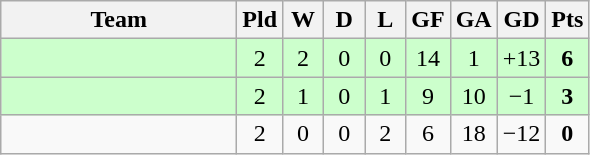<table class="wikitable" style="text-align:center;">
<tr>
<th width=150>Team</th>
<th width=20>Pld</th>
<th width=20>W</th>
<th width=20>D</th>
<th width=20>L</th>
<th width=20>GF</th>
<th width=20>GA</th>
<th width=20>GD</th>
<th width=20>Pts</th>
</tr>
<tr align=center style="background:#ccffcc;">
<td align="left"></td>
<td>2</td>
<td>2</td>
<td>0</td>
<td>0</td>
<td>14</td>
<td>1</td>
<td>+13</td>
<td><strong>6</strong></td>
</tr>
<tr align=center style="background:#ccffcc;">
<td align="left"></td>
<td>2</td>
<td>1</td>
<td>0</td>
<td>1</td>
<td>9</td>
<td>10</td>
<td>−1</td>
<td><strong>3</strong></td>
</tr>
<tr>
<td align="left"></td>
<td>2</td>
<td>0</td>
<td>0</td>
<td>2</td>
<td>6</td>
<td>18</td>
<td>−12</td>
<td><strong>0</strong></td>
</tr>
</table>
